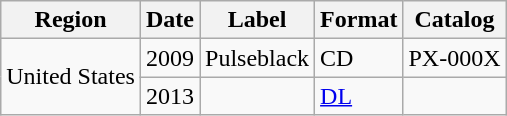<table class="wikitable">
<tr>
<th>Region</th>
<th>Date</th>
<th>Label</th>
<th>Format</th>
<th>Catalog</th>
</tr>
<tr>
<td rowspan="2">United States</td>
<td>2009</td>
<td>Pulseblack</td>
<td>CD</td>
<td>PX-000X</td>
</tr>
<tr>
<td>2013</td>
<td></td>
<td><a href='#'>DL</a></td>
<td></td>
</tr>
</table>
